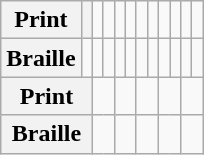<table class="wikitable" style="text-align:center">
<tr>
<th>Print</th>
<th></th>
<td><span></span></td>
<td><span></span></td>
<td><span></span></td>
<td><span></span></td>
<td><span></span></td>
<td><span></span></td>
<td><span></span></td>
<td><span></span></td>
<td><span></span></td>
<td><span></span></td>
</tr>
<tr>
<th>Braille</th>
<td></td>
<td></td>
<td></td>
<td></td>
<td></td>
<td></td>
<td></td>
<td></td>
<td></td>
<td></td>
<td></td>
</tr>
<tr>
<th colspan=2>Print</th>
<td colspan=2><span></span></td>
<td colspan=2><span></span></td>
<td colspan=2><span></span></td>
<td colspan=2><span></span></td>
<td colspan=2><span></span></td>
</tr>
<tr>
<th colspan=2>Braille</th>
<td colspan=2></td>
<td colspan=2></td>
<td colspan=2></td>
<td colspan=2></td>
<td colspan=2></td>
</tr>
</table>
